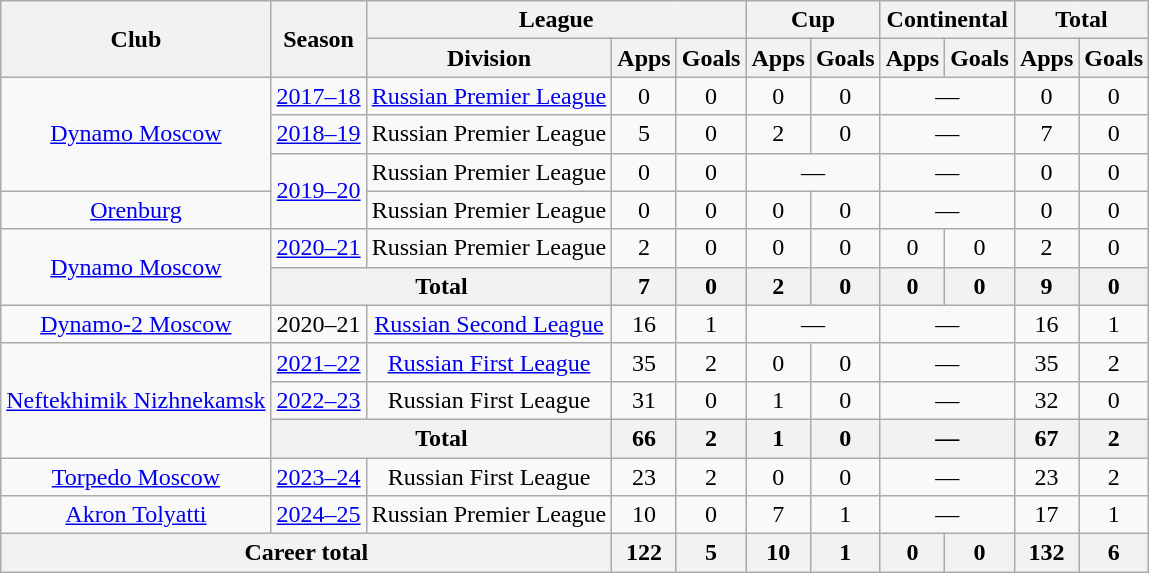<table class="wikitable" style="text-align: center;">
<tr>
<th rowspan=2>Club</th>
<th rowspan=2>Season</th>
<th colspan=3>League</th>
<th colspan=2>Cup</th>
<th colspan=2>Continental</th>
<th colspan=2>Total</th>
</tr>
<tr>
<th>Division</th>
<th>Apps</th>
<th>Goals</th>
<th>Apps</th>
<th>Goals</th>
<th>Apps</th>
<th>Goals</th>
<th>Apps</th>
<th>Goals</th>
</tr>
<tr>
<td rowspan=3><a href='#'>Dynamo Moscow</a></td>
<td><a href='#'>2017–18</a></td>
<td><a href='#'>Russian Premier League</a></td>
<td>0</td>
<td>0</td>
<td>0</td>
<td>0</td>
<td colspan="2">—</td>
<td>0</td>
<td>0</td>
</tr>
<tr>
<td><a href='#'>2018–19</a></td>
<td>Russian Premier League</td>
<td>5</td>
<td>0</td>
<td>2</td>
<td>0</td>
<td colspan="2">—</td>
<td>7</td>
<td>0</td>
</tr>
<tr>
<td rowspan=2><a href='#'>2019–20</a></td>
<td>Russian Premier League</td>
<td>0</td>
<td>0</td>
<td colspan="2">—</td>
<td colspan="2">—</td>
<td>0</td>
<td>0</td>
</tr>
<tr>
<td><a href='#'>Orenburg</a></td>
<td>Russian Premier League</td>
<td>0</td>
<td>0</td>
<td>0</td>
<td>0</td>
<td colspan="2">—</td>
<td>0</td>
<td>0</td>
</tr>
<tr>
<td rowspan=2><a href='#'>Dynamo Moscow</a></td>
<td><a href='#'>2020–21</a></td>
<td>Russian Premier League</td>
<td>2</td>
<td>0</td>
<td>0</td>
<td>0</td>
<td>0</td>
<td>0</td>
<td>2</td>
<td>0</td>
</tr>
<tr>
<th colspan=2>Total</th>
<th>7</th>
<th>0</th>
<th>2</th>
<th>0</th>
<th>0</th>
<th>0</th>
<th>9</th>
<th>0</th>
</tr>
<tr>
<td><a href='#'>Dynamo-2 Moscow</a></td>
<td>2020–21</td>
<td><a href='#'>Russian Second League</a></td>
<td>16</td>
<td>1</td>
<td colspan="2">—</td>
<td colspan="2">—</td>
<td>16</td>
<td>1</td>
</tr>
<tr>
<td rowspan="3"><a href='#'>Neftekhimik Nizhnekamsk</a></td>
<td><a href='#'>2021–22</a></td>
<td><a href='#'>Russian First League</a></td>
<td>35</td>
<td>2</td>
<td>0</td>
<td>0</td>
<td colspan="2">—</td>
<td>35</td>
<td>2</td>
</tr>
<tr>
<td><a href='#'>2022–23</a></td>
<td>Russian First League</td>
<td>31</td>
<td>0</td>
<td>1</td>
<td>0</td>
<td colspan="2">—</td>
<td>32</td>
<td>0</td>
</tr>
<tr>
<th colspan="2">Total</th>
<th>66</th>
<th>2</th>
<th>1</th>
<th>0</th>
<th colspan="2">—</th>
<th>67</th>
<th>2</th>
</tr>
<tr>
<td><a href='#'>Torpedo Moscow</a></td>
<td><a href='#'>2023–24</a></td>
<td>Russian First League</td>
<td>23</td>
<td>2</td>
<td>0</td>
<td>0</td>
<td colspan="2">—</td>
<td>23</td>
<td>2</td>
</tr>
<tr>
<td><a href='#'>Akron Tolyatti</a></td>
<td><a href='#'>2024–25</a></td>
<td>Russian Premier League</td>
<td>10</td>
<td>0</td>
<td>7</td>
<td>1</td>
<td colspan="2">—</td>
<td>17</td>
<td>1</td>
</tr>
<tr>
<th colspan="3">Career total</th>
<th>122</th>
<th>5</th>
<th>10</th>
<th>1</th>
<th>0</th>
<th>0</th>
<th>132</th>
<th>6</th>
</tr>
</table>
